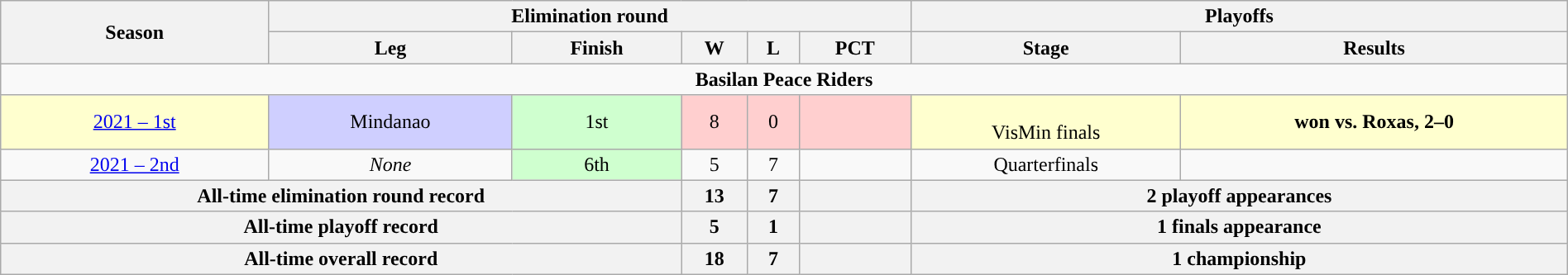<table class=wikitable style="width:100%; text-align:center">
<tr>
<th rowspan=2>Season</th>
<th colspan=5>Elimination round</th>
<th colspan=2>Playoffs</th>
</tr>
<tr>
<th>Leg</th>
<th>Finish</th>
<th>W</th>
<th>L</th>
<th>PCT</th>
<th>Stage</th>
<th>Results</th>
</tr>
<tr>
<td colspan=10><span><strong>Basilan Peace Riders</strong></span></td>
</tr>
<tr>
<td bgcolor="#FFFFCF"><a href='#'>2021 – 1st</a></td>
<td bgcolor="#CFCFFF">Mindanao</td>
<td bgcolor="#CFFFCF">1st</td>
<td bgcolor="#FFCFCF">8</td>
<td bgcolor="#FFCFCF">0</td>
<td bgcolor="#FFCFCF"></td>
<td bgcolor="#FFFFCF"> <br> VisMin finals</td>
<td bgcolor="#FFFFCF"><strong>won vs. Roxas, 2–0</strong> <br> </td>
</tr>
<tr>
<td><a href='#'>2021 – 2nd</a> <br> </td>
<td><em>None</em></td>
<td bgcolor="#CFFFCF">6th</td>
<td>5</td>
<td>7</td>
<td></td>
<td>Quarterfinals</td>
<td></td>
</tr>
<tr>
<th colspan=3>All-time elimination round record</th>
<th>13</th>
<th>7</th>
<th></th>
<th colspan=2>2 playoff appearances</th>
</tr>
<tr>
<th colspan=3>All-time playoff record</th>
<th>5</th>
<th>1</th>
<th></th>
<th colspan=2>1 finals appearance</th>
</tr>
<tr>
<th colspan=3>All-time overall record</th>
<th>18</th>
<th>7</th>
<th></th>
<th colspan=2>1 championship</th>
</tr>
</table>
